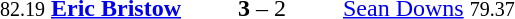<table style="text-align:center">
<tr>
<th width=223></th>
<th width=100></th>
<th width=223></th>
</tr>
<tr>
<td align=right><small>82.19</small> <strong><a href='#'>Eric Bristow</a></strong> </td>
<td><strong>3</strong> – 2</td>
<td align=left> <a href='#'>Sean Downs</a> <small>79.37</small></td>
</tr>
</table>
